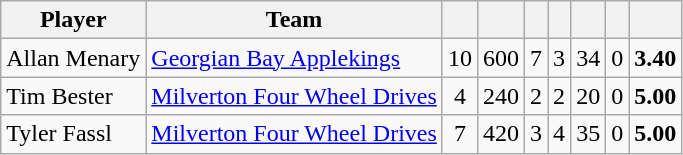<table class="wikitable" style="text-align:center">
<tr>
<th width:25%;">Player</th>
<th width:25%;">Team</th>
<th width:5%;"></th>
<th width:5%;"></th>
<th width:5%;"></th>
<th width:5%;"></th>
<th width:5%;"></th>
<th width:5%;"></th>
<th width:5%;"></th>
</tr>
<tr>
<td align=left>Allan Menary</td>
<td align=left><a href='#'>Georgian Bay Applekings</a></td>
<td>10</td>
<td>600</td>
<td>7</td>
<td>3</td>
<td>34</td>
<td>0</td>
<td><strong>3.40</strong></td>
</tr>
<tr>
<td align=left>Tim Bester</td>
<td align=left><a href='#'>Milverton Four Wheel Drives</a></td>
<td>4</td>
<td>240</td>
<td>2</td>
<td>2</td>
<td>20</td>
<td>0</td>
<td><strong>5.00</strong></td>
</tr>
<tr>
<td align=left>Tyler Fassl</td>
<td align=left><a href='#'>Milverton Four Wheel Drives</a></td>
<td>7</td>
<td>420</td>
<td>3</td>
<td>4</td>
<td>35</td>
<td>0</td>
<td><strong>5.00</strong></td>
</tr>
</table>
